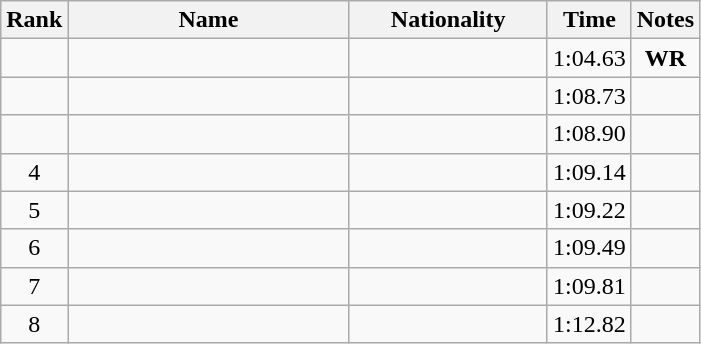<table class="wikitable sortable" style="text-align:center">
<tr>
<th>Rank</th>
<th style="width:180px">Name</th>
<th style="width:125px">Nationality</th>
<th>Time</th>
<th>Notes</th>
</tr>
<tr>
<td></td>
<td style="text-align:left;"></td>
<td style="text-align:left;"></td>
<td>1:04.63</td>
<td><strong>WR</strong></td>
</tr>
<tr>
<td></td>
<td style="text-align:left;"></td>
<td style="text-align:left;"></td>
<td>1:08.73</td>
<td></td>
</tr>
<tr>
<td></td>
<td style="text-align:left;"></td>
<td style="text-align:left;"></td>
<td>1:08.90</td>
<td></td>
</tr>
<tr>
<td>4</td>
<td style="text-align:left;"></td>
<td style="text-align:left;"></td>
<td>1:09.14</td>
<td></td>
</tr>
<tr>
<td>5</td>
<td style="text-align:left;"></td>
<td style="text-align:left;"></td>
<td>1:09.22</td>
<td></td>
</tr>
<tr>
<td>6</td>
<td style="text-align:left;"></td>
<td style="text-align:left;"></td>
<td>1:09.49</td>
<td></td>
</tr>
<tr>
<td>7</td>
<td style="text-align:left;"></td>
<td style="text-align:left;"></td>
<td>1:09.81</td>
<td></td>
</tr>
<tr>
<td>8</td>
<td style="text-align:left;"></td>
<td style="text-align:left;"></td>
<td>1:12.82</td>
<td></td>
</tr>
</table>
